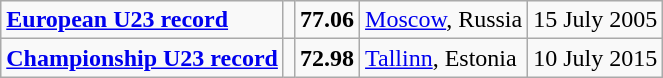<table class="wikitable">
<tr>
<td><strong><a href='#'>European U23 record</a></strong></td>
<td></td>
<td><strong>77.06</strong></td>
<td><a href='#'>Moscow</a>, Russia</td>
<td>15 July 2005</td>
</tr>
<tr>
<td><strong><a href='#'>Championship U23 record</a></strong></td>
<td></td>
<td><strong>72.98</strong></td>
<td><a href='#'>Tallinn</a>, Estonia</td>
<td>10 July 2015</td>
</tr>
</table>
